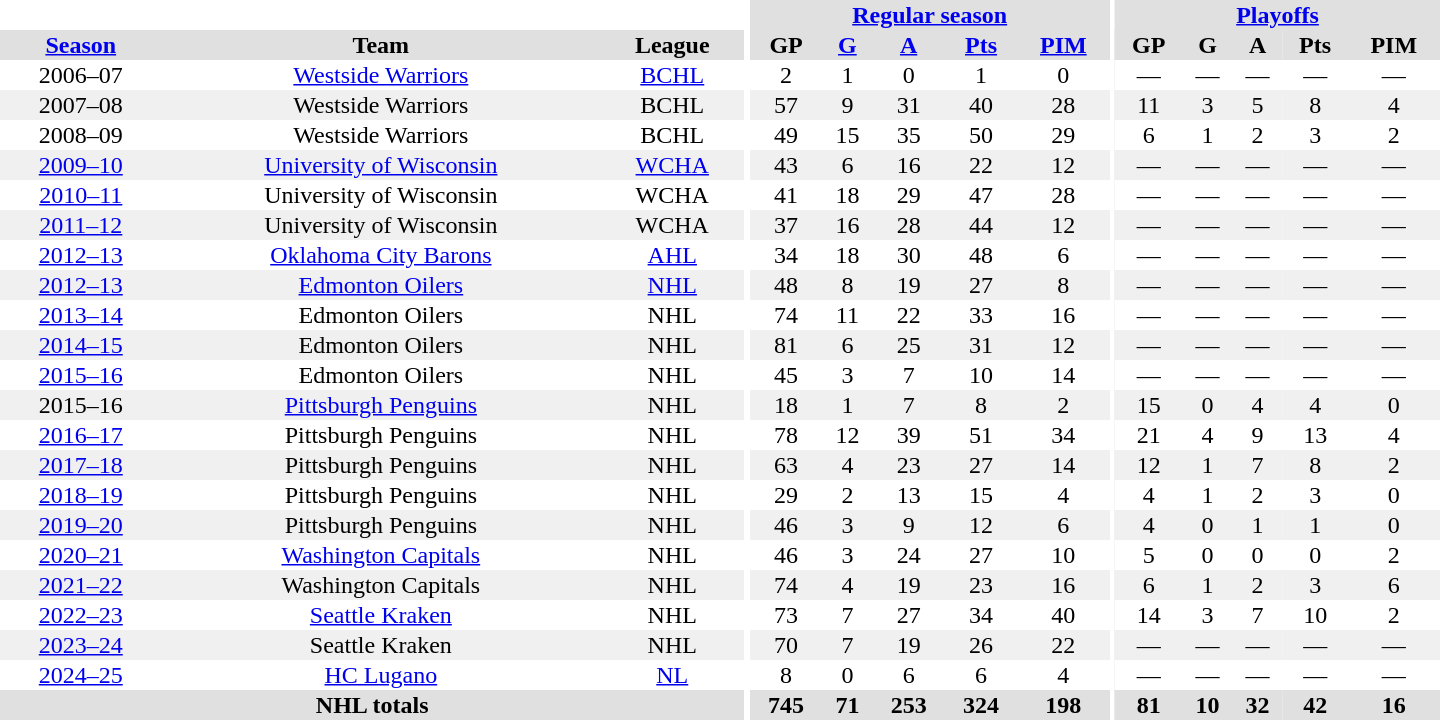<table border="0" cellpadding="1" cellspacing="0" style="text-align:center; width:60em">
<tr bgcolor="#e0e0e0">
<th colspan="3"  bgcolor="#ffffff"></th>
<th rowspan="99" bgcolor="#ffffff"></th>
<th colspan="5"><a href='#'>Regular season</a></th>
<th rowspan="99" bgcolor="#ffffff"></th>
<th colspan="5"><a href='#'>Playoffs</a></th>
</tr>
<tr bgcolor="#e0e0e0">
<th><a href='#'>Season</a></th>
<th>Team</th>
<th>League</th>
<th>GP</th>
<th><a href='#'>G</a></th>
<th><a href='#'>A</a></th>
<th><a href='#'>Pts</a></th>
<th><a href='#'>PIM</a></th>
<th>GP</th>
<th>G</th>
<th>A</th>
<th>Pts</th>
<th>PIM</th>
</tr>
<tr ALIGN="centre">
<td>2006–07</td>
<td><a href='#'>Westside Warriors</a></td>
<td><a href='#'>BCHL</a></td>
<td>2</td>
<td>1</td>
<td>0</td>
<td>1</td>
<td>0</td>
<td>—</td>
<td>—</td>
<td>—</td>
<td>—</td>
<td>—</td>
</tr>
<tr ALIGN="centre" bgcolor=f0f0f0>
<td>2007–08</td>
<td>Westside Warriors</td>
<td>BCHL</td>
<td>57</td>
<td>9</td>
<td>31</td>
<td>40</td>
<td>28</td>
<td>11</td>
<td>3</td>
<td>5</td>
<td>8</td>
<td>4</td>
</tr>
<tr ALIGN="centre">
<td>2008–09</td>
<td>Westside Warriors</td>
<td>BCHL</td>
<td>49</td>
<td>15</td>
<td>35</td>
<td>50</td>
<td>29</td>
<td>6</td>
<td>1</td>
<td>2</td>
<td>3</td>
<td>2</td>
</tr>
<tr ALIGN="centre" bgcolor=f0f0f0>
<td><a href='#'>2009–10</a></td>
<td><a href='#'>University of Wisconsin</a></td>
<td><a href='#'>WCHA</a></td>
<td>43</td>
<td>6</td>
<td>16</td>
<td>22</td>
<td>12</td>
<td>—</td>
<td>—</td>
<td>—</td>
<td>—</td>
<td>—</td>
</tr>
<tr ALIGN="centre">
<td><a href='#'>2010–11</a></td>
<td>University of Wisconsin</td>
<td>WCHA</td>
<td>41</td>
<td>18</td>
<td>29</td>
<td>47</td>
<td>28</td>
<td>—</td>
<td>—</td>
<td>—</td>
<td>—</td>
<td>—</td>
</tr>
<tr ALIGN="centre" bgcolor=f0f0f0>
<td><a href='#'>2011–12</a></td>
<td>University of Wisconsin</td>
<td>WCHA</td>
<td>37</td>
<td>16</td>
<td>28</td>
<td>44</td>
<td>12</td>
<td>—</td>
<td>—</td>
<td>—</td>
<td>—</td>
<td>—</td>
</tr>
<tr>
<td><a href='#'>2012–13</a></td>
<td><a href='#'>Oklahoma City Barons</a></td>
<td><a href='#'>AHL</a></td>
<td>34</td>
<td>18</td>
<td>30</td>
<td>48</td>
<td>6</td>
<td>—</td>
<td>—</td>
<td>—</td>
<td>—</td>
<td>—</td>
</tr>
<tr ALIGN="centre" bgcolor=f0f0f0>
<td><a href='#'>2012–13</a></td>
<td><a href='#'>Edmonton Oilers</a></td>
<td><a href='#'>NHL</a></td>
<td>48</td>
<td>8</td>
<td>19</td>
<td>27</td>
<td>8</td>
<td>—</td>
<td>—</td>
<td>—</td>
<td>—</td>
<td>—</td>
</tr>
<tr ALIGN="centre">
<td><a href='#'>2013–14</a></td>
<td>Edmonton Oilers</td>
<td>NHL</td>
<td>74</td>
<td>11</td>
<td>22</td>
<td>33</td>
<td>16</td>
<td>—</td>
<td>—</td>
<td>—</td>
<td>—</td>
<td>—</td>
</tr>
<tr ALIGN="centre" bgcolor=f0f0f0>
<td><a href='#'>2014–15</a></td>
<td>Edmonton Oilers</td>
<td>NHL</td>
<td>81</td>
<td>6</td>
<td>25</td>
<td>31</td>
<td>12</td>
<td>—</td>
<td>—</td>
<td>—</td>
<td>—</td>
<td>—</td>
</tr>
<tr ALIGN="centre">
<td><a href='#'>2015–16</a></td>
<td>Edmonton Oilers</td>
<td>NHL</td>
<td>45</td>
<td>3</td>
<td>7</td>
<td>10</td>
<td>14</td>
<td>—</td>
<td>—</td>
<td>—</td>
<td>—</td>
<td>—</td>
</tr>
<tr ALIGN="centre" bgcolor=f0f0f0>
<td>2015–16</td>
<td><a href='#'>Pittsburgh Penguins</a></td>
<td>NHL</td>
<td>18</td>
<td>1</td>
<td>7</td>
<td>8</td>
<td>2</td>
<td>15</td>
<td>0</td>
<td>4</td>
<td>4</td>
<td>0</td>
</tr>
<tr ALIGN="centre">
<td><a href='#'>2016–17</a></td>
<td>Pittsburgh Penguins</td>
<td>NHL</td>
<td>78</td>
<td>12</td>
<td>39</td>
<td>51</td>
<td>34</td>
<td>21</td>
<td>4</td>
<td>9</td>
<td>13</td>
<td>4</td>
</tr>
<tr ALIGN="centre" bgcolor=f0f0f0>
<td><a href='#'>2017–18</a></td>
<td>Pittsburgh Penguins</td>
<td>NHL</td>
<td>63</td>
<td>4</td>
<td>23</td>
<td>27</td>
<td>14</td>
<td>12</td>
<td>1</td>
<td>7</td>
<td>8</td>
<td>2</td>
</tr>
<tr ALIGN="centre">
<td><a href='#'>2018–19</a></td>
<td>Pittsburgh Penguins</td>
<td>NHL</td>
<td>29</td>
<td>2</td>
<td>13</td>
<td>15</td>
<td>4</td>
<td>4</td>
<td>1</td>
<td>2</td>
<td>3</td>
<td>0</td>
</tr>
<tr ALIGN="centre" bgcolor=f0f0f0>
<td><a href='#'>2019–20</a></td>
<td>Pittsburgh Penguins</td>
<td>NHL</td>
<td>46</td>
<td>3</td>
<td>9</td>
<td>12</td>
<td>6</td>
<td>4</td>
<td>0</td>
<td>1</td>
<td>1</td>
<td>0</td>
</tr>
<tr ALIGN="centre">
<td><a href='#'>2020–21</a></td>
<td><a href='#'>Washington Capitals</a></td>
<td>NHL</td>
<td>46</td>
<td>3</td>
<td>24</td>
<td>27</td>
<td>10</td>
<td>5</td>
<td>0</td>
<td>0</td>
<td>0</td>
<td>2</td>
</tr>
<tr ALIGN="centre" bgcolor=f0f0f0>
<td><a href='#'>2021–22</a></td>
<td>Washington Capitals</td>
<td>NHL</td>
<td>74</td>
<td>4</td>
<td>19</td>
<td>23</td>
<td>16</td>
<td>6</td>
<td>1</td>
<td>2</td>
<td>3</td>
<td>6</td>
</tr>
<tr ALIGN="centre">
<td><a href='#'>2022–23</a></td>
<td><a href='#'>Seattle Kraken</a></td>
<td>NHL</td>
<td>73</td>
<td>7</td>
<td>27</td>
<td>34</td>
<td>40</td>
<td>14</td>
<td>3</td>
<td>7</td>
<td>10</td>
<td>2</td>
</tr>
<tr ALIGN="centre" bgcolor=f0f0f0>
<td><a href='#'>2023–24</a></td>
<td>Seattle Kraken</td>
<td>NHL</td>
<td>70</td>
<td>7</td>
<td>19</td>
<td>26</td>
<td>22</td>
<td>—</td>
<td>—</td>
<td>—</td>
<td>—</td>
<td>—</td>
</tr>
<tr ALIGN="centre">
<td><a href='#'>2024–25</a></td>
<td><a href='#'>HC Lugano</a></td>
<td><a href='#'>NL</a></td>
<td>8</td>
<td>0</td>
<td>6</td>
<td>6</td>
<td>4</td>
<td>—</td>
<td>—</td>
<td>—</td>
<td>—</td>
<td>—</td>
</tr>
<tr bgcolor="#e0e0e0">
<th colspan="3">NHL totals</th>
<th>745</th>
<th>71</th>
<th>253</th>
<th>324</th>
<th>198</th>
<th>81</th>
<th>10</th>
<th>32</th>
<th>42</th>
<th>16</th>
</tr>
</table>
